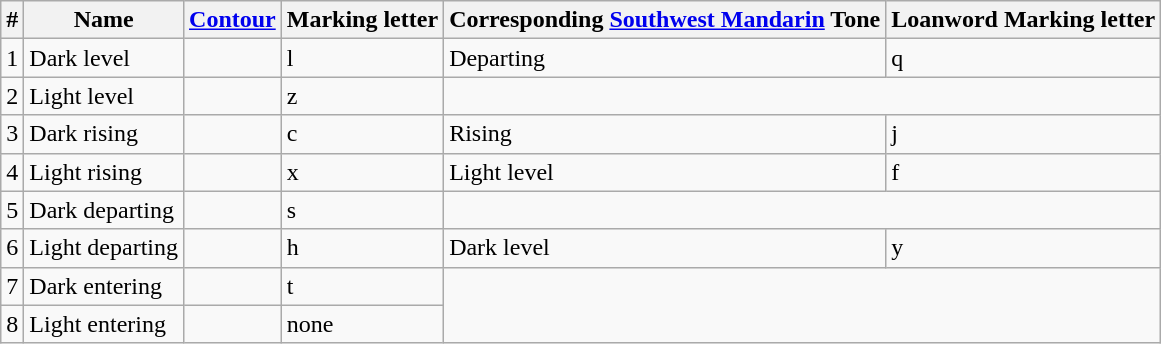<table class="wikitable">
<tr>
<th>#</th>
<th>Name</th>
<th><a href='#'>Contour</a></th>
<th>Marking letter</th>
<th>Corresponding <a href='#'>Southwest Mandarin</a> Tone</th>
<th>Loanword Marking letter</th>
</tr>
<tr>
<td>1</td>
<td>Dark level</td>
<td></td>
<td>l</td>
<td>Departing</td>
<td>q</td>
</tr>
<tr>
<td>2</td>
<td>Light level</td>
<td></td>
<td>z</td>
<td colspan=2></td>
</tr>
<tr>
<td>3</td>
<td>Dark rising</td>
<td></td>
<td>c</td>
<td>Rising</td>
<td>j</td>
</tr>
<tr>
<td>4</td>
<td>Light rising</td>
<td></td>
<td>x</td>
<td>Light level</td>
<td>f</td>
</tr>
<tr>
<td>5</td>
<td>Dark departing</td>
<td></td>
<td>s</td>
<td colspan=2></td>
</tr>
<tr>
<td>6</td>
<td>Light departing</td>
<td></td>
<td>h</td>
<td>Dark level</td>
<td>y</td>
</tr>
<tr>
<td>7</td>
<td>Dark entering</td>
<td></td>
<td>t</td>
<td colspan=2, rowspan=2></td>
</tr>
<tr>
<td>8</td>
<td>Light entering</td>
<td></td>
<td>none</td>
</tr>
</table>
